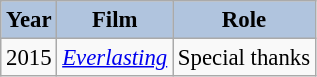<table class="wikitable" style="font-size: 95%;" cellpadding="4" border="2" background: #f9f9f9;>
<tr align="center">
<th style="background:#B0C4DE;">Year</th>
<th style="background:#B0C4DE;">Film</th>
<th style="background:#B0C4DE;">Role</th>
</tr>
<tr>
<td>2015</td>
<td><em><a href='#'>Everlasting</a></em></td>
<td>Special thanks</td>
</tr>
</table>
